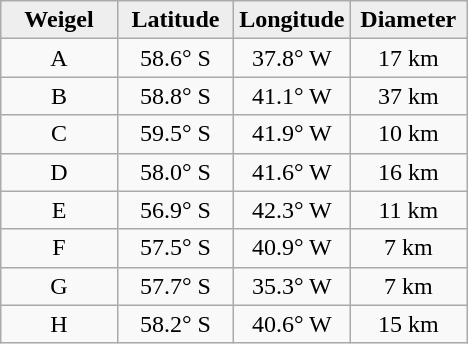<table class="wikitable">
<tr>
<th width="25%" style="background:#eeeeee;">Weigel</th>
<th width="25%" style="background:#eeeeee;">Latitude</th>
<th width="25%" style="background:#eeeeee;">Longitude</th>
<th width="25%" style="background:#eeeeee;">Diameter</th>
</tr>
<tr>
<td align="center">A</td>
<td align="center">58.6° S</td>
<td align="center">37.8° W</td>
<td align="center">17 km</td>
</tr>
<tr>
<td align="center">B</td>
<td align="center">58.8° S</td>
<td align="center">41.1° W</td>
<td align="center">37 km</td>
</tr>
<tr>
<td align="center">C</td>
<td align="center">59.5° S</td>
<td align="center">41.9° W</td>
<td align="center">10 km</td>
</tr>
<tr>
<td align="center">D</td>
<td align="center">58.0° S</td>
<td align="center">41.6° W</td>
<td align="center">16 km</td>
</tr>
<tr>
<td align="center">E</td>
<td align="center">56.9° S</td>
<td align="center">42.3° W</td>
<td align="center">11 km</td>
</tr>
<tr>
<td align="center">F</td>
<td align="center">57.5° S</td>
<td align="center">40.9° W</td>
<td align="center">7 km</td>
</tr>
<tr>
<td align="center">G</td>
<td align="center">57.7° S</td>
<td align="center">35.3° W</td>
<td align="center">7 km</td>
</tr>
<tr>
<td align="center">H</td>
<td align="center">58.2° S</td>
<td align="center">40.6° W</td>
<td align="center">15 km</td>
</tr>
</table>
